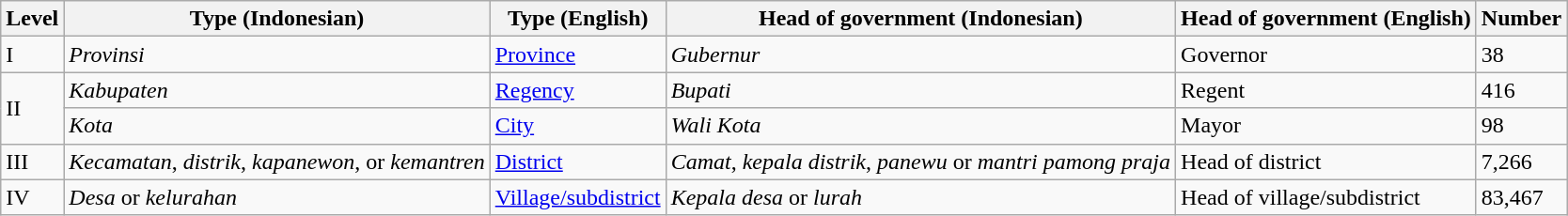<table class="wikitable">
<tr>
<th>Level</th>
<th>Type (Indonesian)</th>
<th>Type (English)</th>
<th>Head of government (Indonesian)</th>
<th>Head of government (English)</th>
<th>Number</th>
</tr>
<tr>
<td>I</td>
<td><em>Provinsi</em></td>
<td><a href='#'>Province</a></td>
<td><em>Gubernur</em></td>
<td>Governor</td>
<td>38</td>
</tr>
<tr>
<td rowspan=2>II</td>
<td><em>Kabupaten</em></td>
<td><a href='#'>Regency</a></td>
<td><em>Bupati</em></td>
<td>Regent</td>
<td>416</td>
</tr>
<tr>
<td><em>Kota</em></td>
<td><a href='#'>City</a></td>
<td><em>Wali Kota</em></td>
<td>Mayor</td>
<td>98</td>
</tr>
<tr>
<td>III</td>
<td><em>Kecamatan</em>, <em>distrik</em>, <em>kapanewon</em>, or <em>kemantren</em></td>
<td><a href='#'>District</a></td>
<td><em>Camat</em>, <em>kepala distrik</em>, <em>panewu</em> or <em>mantri pamong praja</em></td>
<td>Head of district</td>
<td>7,266</td>
</tr>
<tr>
<td>IV</td>
<td><em>Desa</em> or <em>kelurahan</em></td>
<td><a href='#'>Village/subdistrict</a></td>
<td><em>Kepala desa</em> or <em>lurah</em></td>
<td>Head of village/subdistrict</td>
<td>83,467</td>
</tr>
</table>
